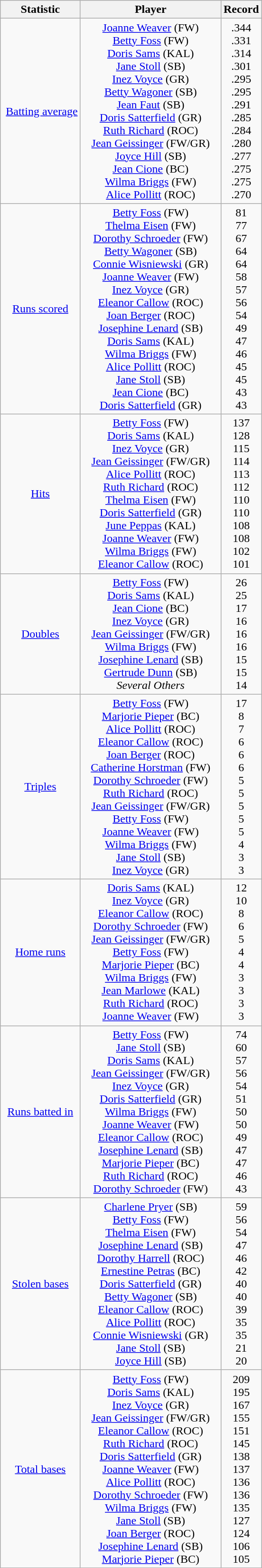<table class="wikitable">
<tr>
<th>Statistic</th>
<th>Player</th>
<th>Record</th>
</tr>
<tr align=center>
<td> <a href='#'>Batting average</a></td>
<td><a href='#'>Joanne Weaver</a> (FW)<br><a href='#'>Betty Foss</a> (FW)<br><a href='#'>Doris Sams</a> (KAL)<br><a href='#'>Jane Stoll</a> (SB)<br><a href='#'>Inez Voyce</a> (GR)<br><a href='#'>Betty Wagoner</a> (SB)<br><a href='#'>Jean Faut</a> (SB)<br><a href='#'>Doris Satterfield</a> (GR)<br><a href='#'>Ruth Richard</a> (ROC)<br>   <a href='#'>Jean Geissinger</a> (FW/GR)   <br><a href='#'>Joyce Hill</a> (SB)<br><a href='#'>Jean Cione</a> (BC)<br><a href='#'>Wilma Briggs</a> (FW)<br><a href='#'>Alice Pollitt</a> (ROC)</td>
<td>.344 <br> .331 <br> .314 <br> .301 <br> .295 <br> .295 <br> .291 <br> .285 <br> .284 <br> .280 <br> .277 <br> .275 <br> .275 <br> .270</td>
</tr>
<tr align=center>
<td><a href='#'>Runs scored</a></td>
<td><a href='#'>Betty Foss</a> (FW)<br><a href='#'>Thelma Eisen</a> (FW)<br><a href='#'>Dorothy Schroeder</a> (FW)<br><a href='#'>Betty Wagoner</a> (SB)<br><a href='#'>Connie Wisniewski</a> (GR)<br><a href='#'>Joanne Weaver</a> (FW)<br><a href='#'>Inez Voyce</a> (GR)<br><a href='#'>Eleanor Callow</a> (ROC)<br><a href='#'>Joan Berger</a> (ROC)<br><a href='#'>Josephine Lenard</a> (SB)<br><a href='#'>Doris Sams</a> (KAL)<br><a href='#'>Wilma Briggs</a> (FW)<br><a href='#'>Alice Pollitt</a> (ROC)<br><a href='#'>Jane Stoll</a> (SB)<br><a href='#'>Jean Cione</a> (BC)<br><a href='#'>Doris Satterfield</a> (GR)</td>
<td>81 <br> 77 <br> 67 <br> 64 <br> 64 <br> 58 <br> 57 <br> 56 <br> 54 <br> 49 <br> 47 <br> 46 <br> 45 <br> 45 <br> 43 <br> 43</td>
</tr>
<tr align=center>
<td><a href='#'>Hits</a></td>
<td><a href='#'>Betty Foss</a> (FW)<br><a href='#'>Doris Sams</a> (KAL)<br><a href='#'>Inez Voyce</a> (GR)<br><a href='#'>Jean Geissinger</a> (FW/GR)<br><a href='#'>Alice Pollitt</a> (ROC)<br><a href='#'>Ruth Richard</a> (ROC)<br><a href='#'>Thelma Eisen</a> (FW)<br><a href='#'>Doris Satterfield</a> (GR)<br><a href='#'>June Peppas</a> (KAL)<br><a href='#'>Joanne Weaver</a> (FW)<br><a href='#'>Wilma Briggs</a> (FW)<br> <a href='#'>Eleanor Callow</a> (ROC)</td>
<td>137 <br> 128 <br> 115 <br> 114 <br> 113 <br> 112 <br> 110 <br> 110 <br> 108 <br> 108 <br> 102 <br> 101</td>
</tr>
<tr align=center>
<td><a href='#'>Doubles</a></td>
<td><a href='#'>Betty Foss</a> (FW)<br><a href='#'>Doris Sams</a> (KAL)<br><a href='#'>Jean Cione</a> (BC)<br><a href='#'>Inez Voyce</a> (GR)<br><a href='#'>Jean Geissinger</a> (FW/GR)<br><a href='#'>Wilma Briggs</a> (FW)<br><a href='#'>Josephine Lenard</a> (SB)<br><a href='#'>Gertrude Dunn</a> (SB)<br><em>Several Others</em></td>
<td>26 <br> 25 <br> 17 <br> 16 <br> 16 <br> 16 <br> 15 <br> 15 <br> 14</td>
</tr>
<tr align=center>
<td><a href='#'>Triples</a></td>
<td><a href='#'>Betty Foss</a> (FW)<br><a href='#'>Marjorie Pieper</a> (BC)<br><a href='#'>Alice Pollitt</a> (ROC)<br><a href='#'>Eleanor Callow</a> (ROC)<br><a href='#'>Joan Berger</a> (ROC)<br><a href='#'>Catherine Horstman</a> (FW)<br><a href='#'>Dorothy Schroeder</a> (FW)<br><a href='#'>Ruth Richard</a> (ROC)<br><a href='#'>Jean Geissinger</a> (FW/GR)<br><a href='#'>Betty Foss</a> (FW)<br><a href='#'>Joanne Weaver</a> (FW)<br><a href='#'>Wilma Briggs</a> (FW)<br><a href='#'>Jane Stoll</a> (SB)<br><a href='#'>Inez Voyce</a> (GR)</td>
<td>17 <br> 8 <br> 7 <br> 6 <br> 6 <br> 6 <br> 5 <br> 5 <br> 5 <br> 5 <br> 5 <br> 4 <br> 3 <br> 3</td>
</tr>
<tr align=center>
<td><a href='#'>Home runs</a></td>
<td><a href='#'>Doris Sams</a> (KAL)<br><a href='#'>Inez Voyce</a> (GR)<br><a href='#'>Eleanor Callow</a> (ROC)<br><a href='#'>Dorothy Schroeder</a> (FW)<br><a href='#'>Jean Geissinger</a> (FW/GR)<br><a href='#'>Betty Foss</a> (FW)<br><a href='#'>Marjorie Pieper</a> (BC)<br><a href='#'>Wilma Briggs</a> (FW)<br><a href='#'>Jean Marlowe</a> (KAL)<br><a href='#'>Ruth Richard</a> (ROC)<br><a href='#'>Joanne Weaver</a> (FW)</td>
<td>12 <br> 10 <br> 8 <br> 6 <br> 5 <br> 4 <br> 4 <br> 3 <br> 3 <br> 3 <br> 3</td>
</tr>
<tr align=center>
<td><a href='#'>Runs batted in</a></td>
<td><a href='#'>Betty Foss</a> (FW)<br><a href='#'>Jane Stoll</a> (SB)<br><a href='#'>Doris Sams</a> (KAL)<br><a href='#'>Jean Geissinger</a> (FW/GR)<br><a href='#'>Inez Voyce</a> (GR)<br><a href='#'>Doris Satterfield</a> (GR)<br><a href='#'>Wilma Briggs</a> (FW)<br><a href='#'>Joanne Weaver</a> (FW)<br><a href='#'>Eleanor Callow</a> (ROC)<br><a href='#'>Josephine Lenard</a> (SB)<br><a href='#'>Marjorie Pieper</a> (BC)<br><a href='#'>Ruth Richard</a> (ROC)<br><a href='#'>Dorothy Schroeder</a> (FW)</td>
<td>74 <br> 60 <br> 57 <br> 56 <br> 54 <br> 51 <br> 50 <br> 50 <br> 49 <br> 47 <br> 47 <br> 46 <br> 43</td>
</tr>
<tr align=center>
<td><a href='#'>Stolen bases</a></td>
<td><a href='#'>Charlene Pryer</a> (SB)<br><a href='#'>Betty Foss</a> (FW)<br><a href='#'>Thelma Eisen</a> (FW)<br><a href='#'>Josephine Lenard</a> (SB)<br><a href='#'>Dorothy Harrell</a> (ROC)<br><a href='#'>Ernestine Petras</a> (BC)<br><a href='#'>Doris Satterfield</a> (GR)<br><a href='#'>Betty Wagoner</a> (SB)<br><a href='#'>Eleanor Callow</a> (ROC)<br><a href='#'>Alice Pollitt</a> (ROC)<br><a href='#'>Connie Wisniewski</a> (GR)<br><a href='#'>Jane Stoll</a> (SB)<br><a href='#'>Joyce Hill</a> (SB)</td>
<td>59 <br> 56 <br> 54 <br> 47 <br> 46 <br> 42 <br> 40 <br> 40 <br> 39 <br> 35 <br> 35 <br> 21 <br> 20</td>
</tr>
<tr align=center>
<td><a href='#'>Total bases</a></td>
<td><a href='#'>Betty Foss</a> (FW)<br><a href='#'>Doris Sams</a> (KAL)<br><a href='#'>Inez Voyce</a> (GR)<br><a href='#'>Jean Geissinger</a> (FW/GR)<br><a href='#'>Eleanor Callow</a> (ROC)<br><a href='#'>Ruth Richard</a> (ROC)<br><a href='#'>Doris Satterfield</a> (GR)<br><a href='#'>Joanne Weaver</a> (FW)<br><a href='#'>Alice Pollitt</a> (ROC)<br><a href='#'>Dorothy Schroeder</a> (FW)<br><a href='#'>Wilma Briggs</a> (FW)<br><a href='#'>Jane Stoll</a> (SB)<br><a href='#'>Joan Berger</a> (ROC)<br><a href='#'>Josephine Lenard</a> (SB)<br><a href='#'>Marjorie Pieper</a> (BC)</td>
<td>209 <br> 195 <br> 167 <br> 155 <br> 151 <br> 145 <br> 138 <br> 137 <br> 136 <br> 136 <br> 135 <br> 127 <br> 124 <br> 106 <br> 105</td>
</tr>
</table>
